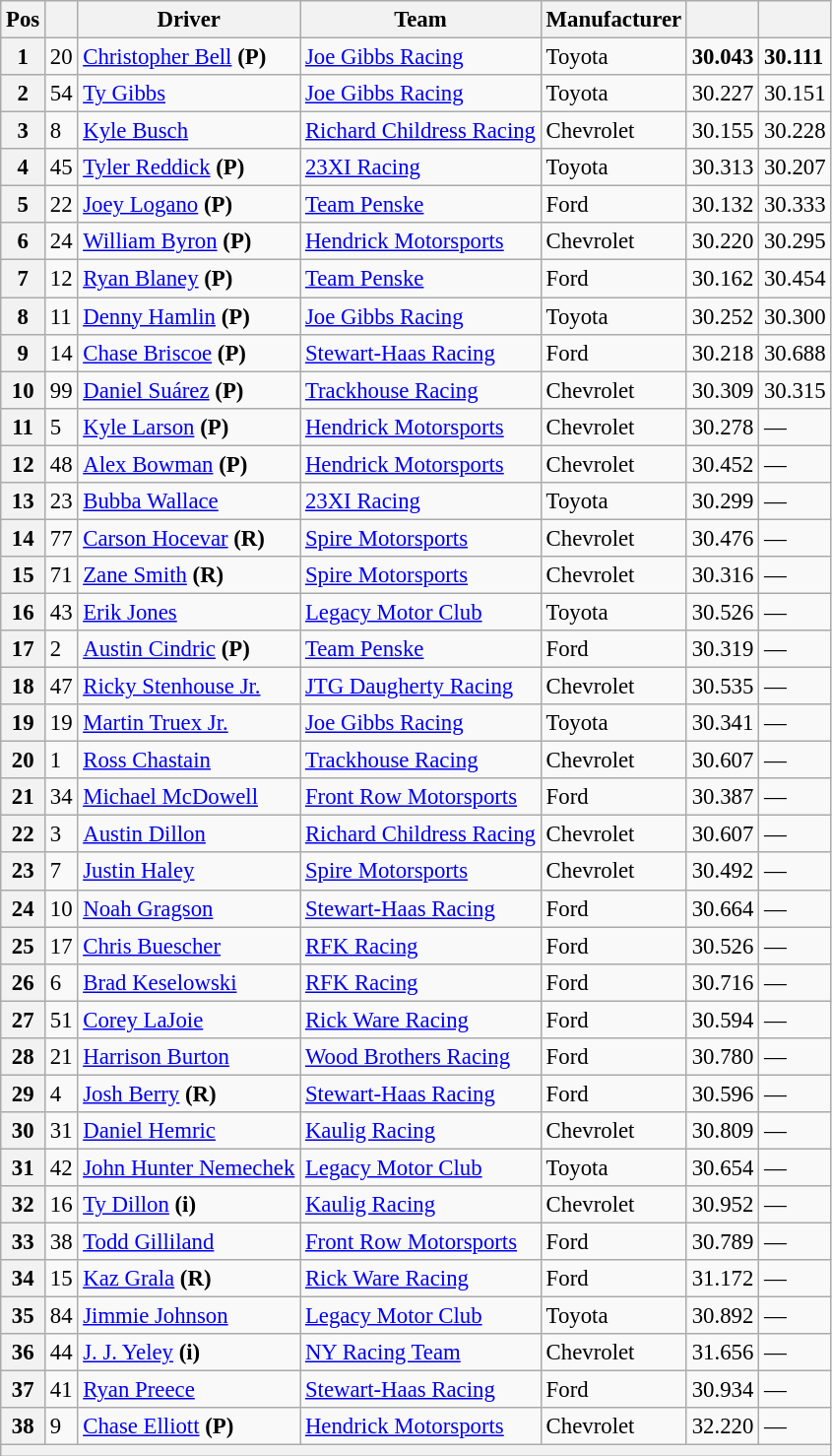<table class="wikitable" style="font-size:95%">
<tr>
<th>Pos</th>
<th></th>
<th>Driver</th>
<th>Team</th>
<th>Manufacturer</th>
<th></th>
<th></th>
</tr>
<tr>
<th>1</th>
<td>20</td>
<td><a href='#'>Christopher Bell</a> <strong>(P)</strong></td>
<td><a href='#'>Joe Gibbs Racing</a></td>
<td>Toyota</td>
<td><strong>30.043</strong></td>
<td><strong>30.111</strong></td>
</tr>
<tr>
<th>2</th>
<td>54</td>
<td><a href='#'>Ty Gibbs</a></td>
<td><a href='#'>Joe Gibbs Racing</a></td>
<td>Toyota</td>
<td>30.227</td>
<td>30.151</td>
</tr>
<tr>
<th>3</th>
<td>8</td>
<td><a href='#'>Kyle Busch</a></td>
<td><a href='#'>Richard Childress Racing</a></td>
<td>Chevrolet</td>
<td>30.155</td>
<td>30.228</td>
</tr>
<tr>
<th>4</th>
<td>45</td>
<td><a href='#'>Tyler Reddick</a> <strong>(P)</strong></td>
<td><a href='#'>23XI Racing</a></td>
<td>Toyota</td>
<td>30.313</td>
<td>30.207</td>
</tr>
<tr>
<th>5</th>
<td>22</td>
<td><a href='#'>Joey Logano</a> <strong>(P)</strong></td>
<td><a href='#'>Team Penske</a></td>
<td>Ford</td>
<td>30.132</td>
<td>30.333</td>
</tr>
<tr>
<th>6</th>
<td>24</td>
<td><a href='#'>William Byron</a> <strong>(P)</strong></td>
<td><a href='#'>Hendrick Motorsports</a></td>
<td>Chevrolet</td>
<td>30.220</td>
<td>30.295</td>
</tr>
<tr>
<th>7</th>
<td>12</td>
<td><a href='#'>Ryan Blaney</a> <strong>(P)</strong></td>
<td><a href='#'>Team Penske</a></td>
<td>Ford</td>
<td>30.162</td>
<td>30.454</td>
</tr>
<tr>
<th>8</th>
<td>11</td>
<td><a href='#'>Denny Hamlin</a> <strong>(P)</strong></td>
<td><a href='#'>Joe Gibbs Racing</a></td>
<td>Toyota</td>
<td>30.252</td>
<td>30.300</td>
</tr>
<tr>
<th>9</th>
<td>14</td>
<td><a href='#'>Chase Briscoe</a> <strong>(P)</strong></td>
<td><a href='#'>Stewart-Haas Racing</a></td>
<td>Ford</td>
<td>30.218</td>
<td>30.688</td>
</tr>
<tr>
<th>10</th>
<td>99</td>
<td><a href='#'>Daniel Suárez</a> <strong>(P)</strong></td>
<td><a href='#'>Trackhouse Racing</a></td>
<td>Chevrolet</td>
<td>30.309</td>
<td>30.315</td>
</tr>
<tr>
<th>11</th>
<td>5</td>
<td><a href='#'>Kyle Larson</a> <strong>(P)</strong></td>
<td><a href='#'>Hendrick Motorsports</a></td>
<td>Chevrolet</td>
<td>30.278</td>
<td>—</td>
</tr>
<tr>
<th>12</th>
<td>48</td>
<td><a href='#'>Alex Bowman</a> <strong>(P)</strong></td>
<td><a href='#'>Hendrick Motorsports</a></td>
<td>Chevrolet</td>
<td>30.452</td>
<td>—</td>
</tr>
<tr>
<th>13</th>
<td>23</td>
<td><a href='#'>Bubba Wallace</a></td>
<td><a href='#'>23XI Racing</a></td>
<td>Toyota</td>
<td>30.299</td>
<td>—</td>
</tr>
<tr>
<th>14</th>
<td>77</td>
<td><a href='#'>Carson Hocevar</a> <strong>(R)</strong></td>
<td><a href='#'>Spire Motorsports</a></td>
<td>Chevrolet</td>
<td>30.476</td>
<td>—</td>
</tr>
<tr>
<th>15</th>
<td>71</td>
<td><a href='#'>Zane Smith</a> <strong>(R)</strong></td>
<td><a href='#'>Spire Motorsports</a></td>
<td>Chevrolet</td>
<td>30.316</td>
<td>—</td>
</tr>
<tr>
<th>16</th>
<td>43</td>
<td><a href='#'>Erik Jones</a></td>
<td><a href='#'>Legacy Motor Club</a></td>
<td>Toyota</td>
<td>30.526</td>
<td>—</td>
</tr>
<tr>
<th>17</th>
<td>2</td>
<td><a href='#'>Austin Cindric</a> <strong>(P)</strong></td>
<td><a href='#'>Team Penske</a></td>
<td>Ford</td>
<td>30.319</td>
<td>—</td>
</tr>
<tr>
<th>18</th>
<td>47</td>
<td><a href='#'>Ricky Stenhouse Jr.</a></td>
<td><a href='#'>JTG Daugherty Racing</a></td>
<td>Chevrolet</td>
<td>30.535</td>
<td>—</td>
</tr>
<tr>
<th>19</th>
<td>19</td>
<td><a href='#'>Martin Truex Jr.</a></td>
<td><a href='#'>Joe Gibbs Racing</a></td>
<td>Toyota</td>
<td>30.341</td>
<td>—</td>
</tr>
<tr>
<th>20</th>
<td>1</td>
<td><a href='#'>Ross Chastain</a></td>
<td><a href='#'>Trackhouse Racing</a></td>
<td>Chevrolet</td>
<td>30.607</td>
<td>—</td>
</tr>
<tr>
<th>21</th>
<td>34</td>
<td><a href='#'>Michael McDowell</a></td>
<td><a href='#'>Front Row Motorsports</a></td>
<td>Ford</td>
<td>30.387</td>
<td>—</td>
</tr>
<tr>
<th>22</th>
<td>3</td>
<td><a href='#'>Austin Dillon</a></td>
<td><a href='#'>Richard Childress Racing</a></td>
<td>Chevrolet</td>
<td>30.607</td>
<td>—</td>
</tr>
<tr>
<th>23</th>
<td>7</td>
<td><a href='#'>Justin Haley</a></td>
<td><a href='#'>Spire Motorsports</a></td>
<td>Chevrolet</td>
<td>30.492</td>
<td>—</td>
</tr>
<tr>
<th>24</th>
<td>10</td>
<td><a href='#'>Noah Gragson</a></td>
<td><a href='#'>Stewart-Haas Racing</a></td>
<td>Ford</td>
<td>30.664</td>
<td>—</td>
</tr>
<tr>
<th>25</th>
<td>17</td>
<td><a href='#'>Chris Buescher</a></td>
<td><a href='#'>RFK Racing</a></td>
<td>Ford</td>
<td>30.526</td>
<td>—</td>
</tr>
<tr>
<th>26</th>
<td>6</td>
<td><a href='#'>Brad Keselowski</a></td>
<td><a href='#'>RFK Racing</a></td>
<td>Ford</td>
<td>30.716</td>
<td>—</td>
</tr>
<tr>
<th>27</th>
<td>51</td>
<td><a href='#'>Corey LaJoie</a></td>
<td><a href='#'>Rick Ware Racing</a></td>
<td>Ford</td>
<td>30.594</td>
<td>—</td>
</tr>
<tr>
<th>28</th>
<td>21</td>
<td><a href='#'>Harrison Burton</a></td>
<td><a href='#'>Wood Brothers Racing</a></td>
<td>Ford</td>
<td>30.780</td>
<td>—</td>
</tr>
<tr>
<th>29</th>
<td>4</td>
<td><a href='#'>Josh Berry</a> <strong>(R)</strong></td>
<td><a href='#'>Stewart-Haas Racing</a></td>
<td>Ford</td>
<td>30.596</td>
<td>—</td>
</tr>
<tr>
<th>30</th>
<td>31</td>
<td><a href='#'>Daniel Hemric</a></td>
<td><a href='#'>Kaulig Racing</a></td>
<td>Chevrolet</td>
<td>30.809</td>
<td>—</td>
</tr>
<tr>
<th>31</th>
<td>42</td>
<td><a href='#'>John Hunter Nemechek</a></td>
<td><a href='#'>Legacy Motor Club</a></td>
<td>Toyota</td>
<td>30.654</td>
<td>—</td>
</tr>
<tr>
<th>32</th>
<td>16</td>
<td><a href='#'>Ty Dillon</a> <strong>(i)</strong></td>
<td><a href='#'>Kaulig Racing</a></td>
<td>Chevrolet</td>
<td>30.952</td>
<td>—</td>
</tr>
<tr>
<th>33</th>
<td>38</td>
<td><a href='#'>Todd Gilliland</a></td>
<td><a href='#'>Front Row Motorsports</a></td>
<td>Ford</td>
<td>30.789</td>
<td>—</td>
</tr>
<tr>
<th>34</th>
<td>15</td>
<td><a href='#'>Kaz Grala</a> <strong>(R)</strong></td>
<td><a href='#'>Rick Ware Racing</a></td>
<td>Ford</td>
<td>31.172</td>
<td>—</td>
</tr>
<tr>
<th>35</th>
<td>84</td>
<td><a href='#'>Jimmie Johnson</a></td>
<td><a href='#'>Legacy Motor Club</a></td>
<td>Toyota</td>
<td>30.892</td>
<td>—</td>
</tr>
<tr>
<th>36</th>
<td>44</td>
<td><a href='#'>J. J. Yeley</a> <strong>(i)</strong></td>
<td><a href='#'>NY Racing Team</a></td>
<td>Chevrolet</td>
<td>31.656</td>
<td>—</td>
</tr>
<tr>
<th>37</th>
<td>41</td>
<td><a href='#'>Ryan Preece</a></td>
<td><a href='#'>Stewart-Haas Racing</a></td>
<td>Ford</td>
<td>30.934</td>
<td>—</td>
</tr>
<tr>
<th>38</th>
<td>9</td>
<td><a href='#'>Chase Elliott</a> <strong>(P)</strong></td>
<td><a href='#'>Hendrick Motorsports</a></td>
<td>Chevrolet</td>
<td>32.220</td>
<td>—</td>
</tr>
<tr>
<th colspan="7"></th>
</tr>
</table>
